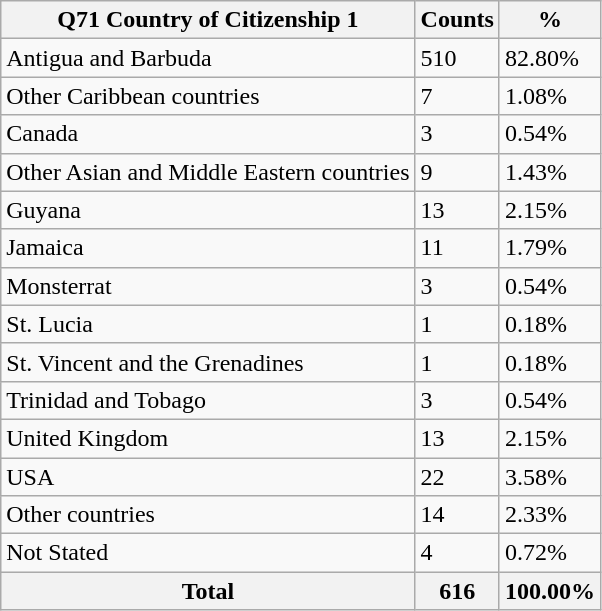<table class="wikitable sortable">
<tr>
<th>Q71 Country of Citizenship 1</th>
<th>Counts</th>
<th>%</th>
</tr>
<tr>
<td>Antigua and Barbuda</td>
<td>510</td>
<td>82.80%</td>
</tr>
<tr>
<td>Other Caribbean countries</td>
<td>7</td>
<td>1.08%</td>
</tr>
<tr>
<td>Canada</td>
<td>3</td>
<td>0.54%</td>
</tr>
<tr>
<td>Other Asian and Middle Eastern countries</td>
<td>9</td>
<td>1.43%</td>
</tr>
<tr>
<td>Guyana</td>
<td>13</td>
<td>2.15%</td>
</tr>
<tr>
<td>Jamaica</td>
<td>11</td>
<td>1.79%</td>
</tr>
<tr>
<td>Monsterrat</td>
<td>3</td>
<td>0.54%</td>
</tr>
<tr>
<td>St. Lucia</td>
<td>1</td>
<td>0.18%</td>
</tr>
<tr>
<td>St. Vincent and the Grenadines</td>
<td>1</td>
<td>0.18%</td>
</tr>
<tr>
<td>Trinidad and Tobago</td>
<td>3</td>
<td>0.54%</td>
</tr>
<tr>
<td>United Kingdom</td>
<td>13</td>
<td>2.15%</td>
</tr>
<tr>
<td>USA</td>
<td>22</td>
<td>3.58%</td>
</tr>
<tr>
<td>Other countries</td>
<td>14</td>
<td>2.33%</td>
</tr>
<tr>
<td>Not Stated</td>
<td>4</td>
<td>0.72%</td>
</tr>
<tr>
<th>Total</th>
<th>616</th>
<th>100.00%</th>
</tr>
</table>
